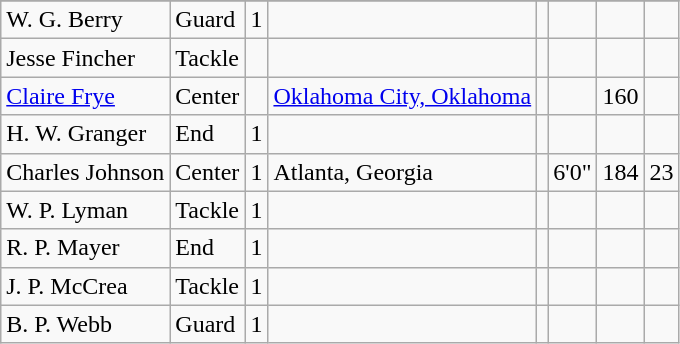<table class="wikitable">
<tr>
</tr>
<tr>
<td>W. G. Berry</td>
<td>Guard</td>
<td>1</td>
<td></td>
<td></td>
<td></td>
<td></td>
<td></td>
</tr>
<tr>
<td>Jesse Fincher</td>
<td>Tackle</td>
<td></td>
<td></td>
<td></td>
<td></td>
<td></td>
<td></td>
</tr>
<tr>
<td><a href='#'>Claire Frye</a></td>
<td>Center</td>
<td></td>
<td><a href='#'>Oklahoma City, Oklahoma</a></td>
<td></td>
<td></td>
<td>160</td>
<td></td>
</tr>
<tr>
<td>H. W. Granger</td>
<td>End</td>
<td>1</td>
<td></td>
<td></td>
<td></td>
<td></td>
<td></td>
</tr>
<tr>
<td>Charles Johnson</td>
<td>Center</td>
<td>1</td>
<td>Atlanta, Georgia</td>
<td></td>
<td>6'0"</td>
<td>184</td>
<td>23</td>
</tr>
<tr>
<td>W. P. Lyman</td>
<td>Tackle</td>
<td>1</td>
<td></td>
<td></td>
<td></td>
<td></td>
<td></td>
</tr>
<tr>
<td>R. P. Mayer</td>
<td>End</td>
<td>1</td>
<td></td>
<td></td>
<td></td>
<td></td>
<td></td>
</tr>
<tr>
<td>J. P. McCrea</td>
<td>Tackle</td>
<td>1</td>
<td></td>
<td></td>
<td></td>
<td></td>
<td></td>
</tr>
<tr>
<td>B. P. Webb</td>
<td>Guard</td>
<td>1</td>
<td></td>
<td></td>
<td></td>
<td></td>
<td></td>
</tr>
</table>
